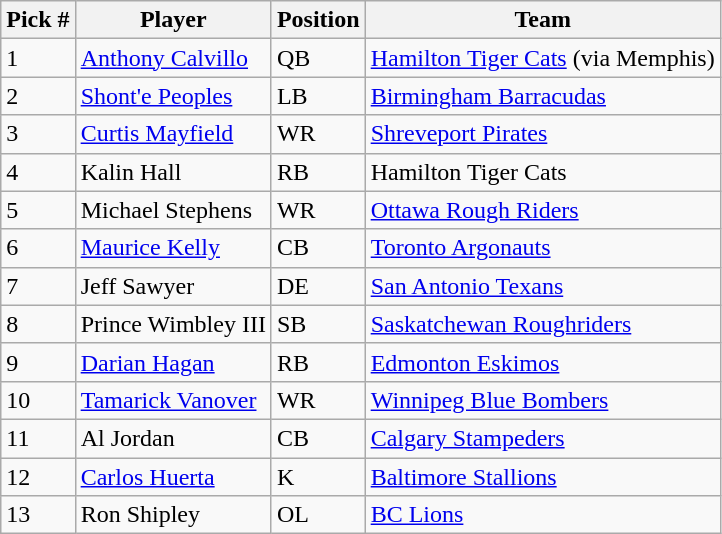<table class="wikitable">
<tr>
<th>Pick #</th>
<th>Player</th>
<th>Position</th>
<th>Team</th>
</tr>
<tr>
<td>1</td>
<td><a href='#'>Anthony Calvillo</a></td>
<td>QB</td>
<td><a href='#'>Hamilton Tiger Cats</a> (via Memphis)</td>
</tr>
<tr>
<td>2</td>
<td><a href='#'>Shont'e Peoples</a></td>
<td>LB</td>
<td><a href='#'>Birmingham Barracudas</a></td>
</tr>
<tr>
<td>3</td>
<td><a href='#'>Curtis Mayfield</a></td>
<td>WR</td>
<td><a href='#'>Shreveport Pirates</a></td>
</tr>
<tr>
<td>4</td>
<td>Kalin Hall</td>
<td>RB</td>
<td>Hamilton Tiger Cats</td>
</tr>
<tr>
<td>5</td>
<td>Michael Stephens</td>
<td>WR</td>
<td><a href='#'>Ottawa Rough Riders</a></td>
</tr>
<tr>
<td>6</td>
<td><a href='#'>Maurice Kelly</a></td>
<td>CB</td>
<td><a href='#'>Toronto Argonauts</a></td>
</tr>
<tr>
<td>7</td>
<td>Jeff Sawyer</td>
<td>DE</td>
<td><a href='#'>San Antonio Texans</a></td>
</tr>
<tr>
<td>8</td>
<td>Prince Wimbley III</td>
<td>SB</td>
<td><a href='#'>Saskatchewan Roughriders</a></td>
</tr>
<tr>
<td>9</td>
<td><a href='#'>Darian Hagan</a></td>
<td>RB</td>
<td><a href='#'>Edmonton Eskimos</a></td>
</tr>
<tr>
<td>10</td>
<td><a href='#'>Tamarick Vanover</a></td>
<td>WR</td>
<td><a href='#'>Winnipeg Blue Bombers</a></td>
</tr>
<tr>
<td>11</td>
<td>Al Jordan</td>
<td>CB</td>
<td><a href='#'>Calgary Stampeders</a></td>
</tr>
<tr>
<td>12</td>
<td><a href='#'>Carlos Huerta</a></td>
<td>K</td>
<td><a href='#'>Baltimore Stallions</a></td>
</tr>
<tr>
<td>13</td>
<td>Ron Shipley</td>
<td>OL</td>
<td><a href='#'>BC Lions</a></td>
</tr>
</table>
